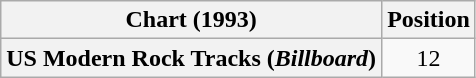<table class="wikitable plainrowheaders" style="text-align:center">
<tr>
<th>Chart (1993)</th>
<th>Position</th>
</tr>
<tr>
<th scope="row">US Modern Rock Tracks (<em>Billboard</em>)</th>
<td>12</td>
</tr>
</table>
